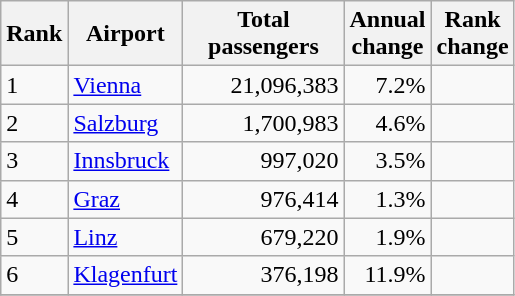<table class="wikitable">
<tr>
<th>Rank</th>
<th>Airport</th>
<th style="width:100px">Total<br>passengers</th>
<th>Annual<br>change</th>
<th>Rank<br>change</th>
</tr>
<tr>
<td>1</td>
<td><a href='#'>Vienna</a></td>
<td align="right">21,096,383</td>
<td align="right">7.2%</td>
<td align="center"></td>
</tr>
<tr>
<td>2</td>
<td><a href='#'>Salzburg</a></td>
<td align="right">1,700,983</td>
<td align="right">4.6%</td>
<td align="center"></td>
</tr>
<tr>
<td>3</td>
<td><a href='#'>Innsbruck</a></td>
<td align="right">997,020</td>
<td align="right">3.5%</td>
<td align="center"></td>
</tr>
<tr>
<td>4</td>
<td><a href='#'>Graz</a></td>
<td align="right">976,414</td>
<td align="right">1.3%</td>
<td align="center"></td>
</tr>
<tr>
<td>5</td>
<td><a href='#'>Linz</a></td>
<td align="right">679,220</td>
<td align="right">1.9%</td>
<td align="center"></td>
</tr>
<tr>
<td>6</td>
<td><a href='#'>Klagenfurt</a></td>
<td align="right">376,198</td>
<td align="right">11.9%</td>
<td align="center"></td>
</tr>
<tr>
</tr>
</table>
